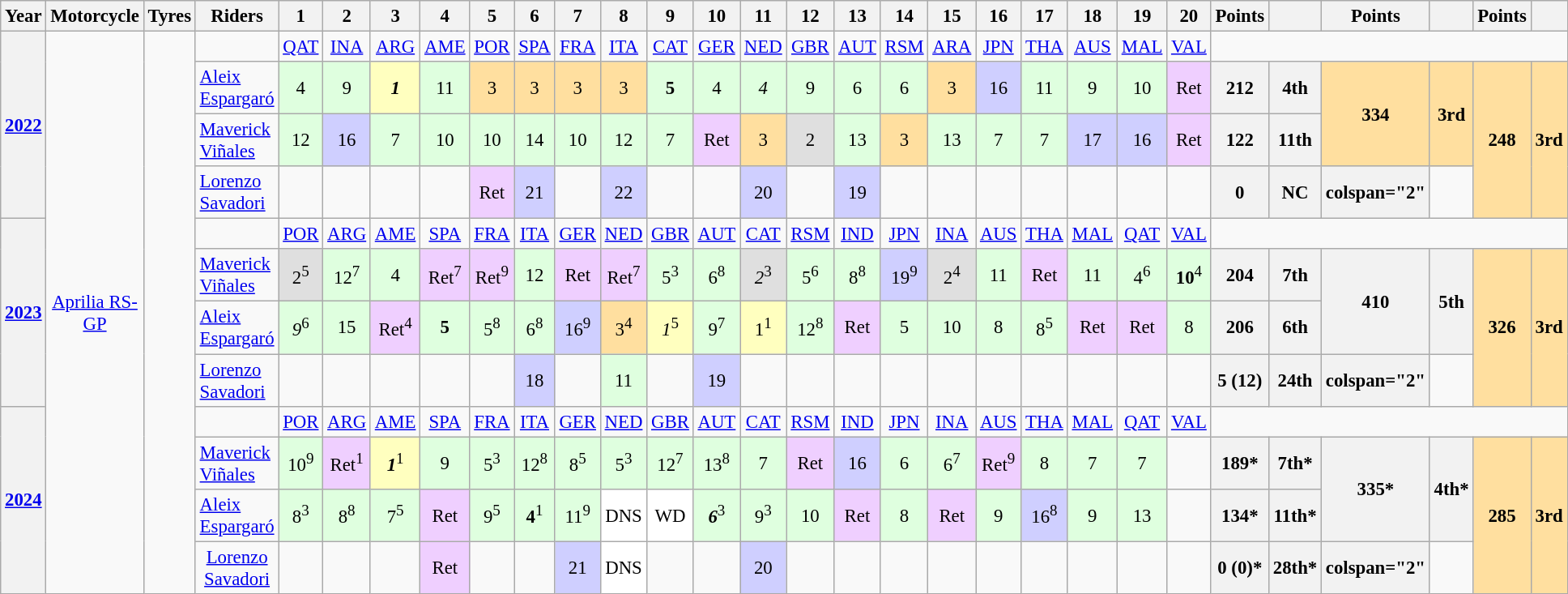<table class="wikitable" border="1" style="text-align:center; font-size:95%">
<tr>
<th scope="col">Year</th>
<th scope="col">Motorcycle</th>
<th scope="col">Tyres</th>
<th scope="col">Riders</th>
<th scope="col">1</th>
<th scope="col">2</th>
<th scope="col">3</th>
<th scope="col">4</th>
<th scope="col">5</th>
<th scope="col">6</th>
<th scope="col">7</th>
<th scope="col">8</th>
<th scope="col">9</th>
<th scope="col">10</th>
<th scope="col">11</th>
<th scope="col">12</th>
<th scope="col">13</th>
<th scope="col">14</th>
<th scope="col">15</th>
<th scope="col">16</th>
<th scope="col">17</th>
<th scope="col">18</th>
<th scope="col">19</th>
<th scope="col">20</th>
<th>Points</th>
<th></th>
<th>Points</th>
<th></th>
<th>Points</th>
<th></th>
</tr>
<tr>
<th rowspan=4><a href='#'>2022</a></th>
<td rowspan="12"><a href='#'>Aprilia RS-GP</a></td>
<td rowspan="12"></td>
<td colspan=1></td>
<td><a href='#'>QAT</a></td>
<td><a href='#'>INA</a></td>
<td><a href='#'>ARG</a></td>
<td><a href='#'>AME</a></td>
<td><a href='#'>POR</a></td>
<td><a href='#'>SPA</a></td>
<td><a href='#'>FRA</a></td>
<td><a href='#'>ITA</a></td>
<td><a href='#'>CAT</a></td>
<td><a href='#'>GER</a></td>
<td><a href='#'>NED</a></td>
<td><a href='#'>GBR</a></td>
<td><a href='#'>AUT</a></td>
<td><a href='#'>RSM</a></td>
<td><a href='#'>ARA</a></td>
<td><a href='#'>JPN</a></td>
<td><a href='#'>THA</a></td>
<td><a href='#'>AUS</a></td>
<td><a href='#'>MAL</a></td>
<td><a href='#'>VAL</a></td>
<td colspan="6"></td>
</tr>
<tr>
<td align="left"> <a href='#'>Aleix Espargaró</a></td>
<td style="background:#DFFFDF;">4</td>
<td style="background:#DFFFDF;">9</td>
<td style="background:#FFFFBF;"><strong><em>1</em></strong></td>
<td style="background:#DFFFDF;">11</td>
<td style="background:#FFDF9F;">3</td>
<td style="background:#FFDF9F;">3</td>
<td style="background:#FFDF9F;">3</td>
<td style="background:#FFDF9F;">3</td>
<td style="background:#DFFFDF;"><strong>5</strong></td>
<td style="background:#DFFFDF;">4</td>
<td style="background:#DFFFDF;"><em>4</em></td>
<td style="background:#DFFFDF;">9</td>
<td style="background:#DFFFDF;">6</td>
<td style="background:#DFFFDF;">6</td>
<td style="background:#FFDF9F;">3</td>
<td style="background:#CFCFFF;">16</td>
<td style="background:#DFFFDF;">11</td>
<td style="background:#DFFFDF;">9</td>
<td style="background:#DFFFDF;">10</td>
<td style="background:#efcfff;">Ret</td>
<th>212</th>
<th>4th</th>
<th rowspan="2" style="background:#FFDF9F;">334</th>
<th rowspan="2" style="background:#FFDF9F;">3rd</th>
<th rowspan="3" style="background:#FFDF9F;">248</th>
<th rowspan="3" style="background:#FFDF9F;">3rd</th>
</tr>
<tr>
<td align="left"> <a href='#'>Maverick Viñales</a></td>
<td style="background:#DFFFDF;">12</td>
<td style="background:#CFCFFF;">16</td>
<td style="background:#DFFFDF;">7</td>
<td style="background:#DFFFDF;">10</td>
<td style="background:#DFFFDF;">10</td>
<td style="background:#DFFFDF;">14</td>
<td style="background:#DFFFDF;">10</td>
<td style="background:#DFFFDF;">12</td>
<td style="background:#DFFFDF;">7</td>
<td style="background:#efcfff;">Ret</td>
<td style="background:#FFDF9F;">3</td>
<td style="background:#DFDFDF;">2</td>
<td style="background:#DFFFDF;">13</td>
<td style="background:#FFDF9F;">3</td>
<td style="background:#DFFFDF;">13</td>
<td style="background:#DFFFDF;">7</td>
<td style="background:#DFFFDF;">7</td>
<td style="background:#CFCFFF;">17</td>
<td style="background:#CFCFFF;">16</td>
<td style="background:#efcfff;">Ret</td>
<th>122</th>
<th>11th</th>
</tr>
<tr>
<td align="left"> <a href='#'>Lorenzo Savadori</a></td>
<td></td>
<td></td>
<td></td>
<td></td>
<td style="background:#EFCFFF;">Ret</td>
<td style="background:#cfcfff;">21</td>
<td></td>
<td style="background:#cfcfff;">22</td>
<td></td>
<td></td>
<td style="background:#cfcfff;">20</td>
<td></td>
<td style="background:#cfcfff;">19</td>
<td></td>
<td></td>
<td></td>
<td></td>
<td></td>
<td></td>
<td></td>
<th>0</th>
<th>NC</th>
<th>colspan="2" </th>
</tr>
<tr>
<th rowspan=4><a href='#'>2023</a></th>
<td colspan=1></td>
<td><a href='#'>POR</a></td>
<td><a href='#'>ARG</a></td>
<td><a href='#'>AME</a></td>
<td><a href='#'>SPA</a></td>
<td><a href='#'>FRA</a></td>
<td><a href='#'>ITA</a></td>
<td><a href='#'>GER</a></td>
<td><a href='#'>NED</a></td>
<td><a href='#'>GBR</a></td>
<td><a href='#'>AUT</a></td>
<td><a href='#'>CAT</a></td>
<td><a href='#'>RSM</a></td>
<td><a href='#'>IND</a></td>
<td><a href='#'>JPN</a></td>
<td><a href='#'>INA</a></td>
<td><a href='#'>AUS</a></td>
<td><a href='#'>THA</a></td>
<td><a href='#'>MAL</a></td>
<td><a href='#'>QAT</a></td>
<td><a href='#'>VAL</a></td>
<td colspan="6"></td>
</tr>
<tr>
<td align="left"> <a href='#'>Maverick Viñales</a></td>
<td style="background:#dfdfdf;">2<sup>5</sup></td>
<td style="background:#dfffdf;">12<sup>7</sup></td>
<td style="background:#dfffdf;">4</td>
<td style="background:#efcfff;">Ret<sup>7</sup></td>
<td style="background:#efcfff;">Ret<sup>9</sup></td>
<td style="background:#dfffdf;">12</td>
<td style="background:#efcfff;">Ret</td>
<td style="background:#efcfff;">Ret<sup>7</sup></td>
<td style="background:#dfffdf;">5<sup>3</sup></td>
<td style="background:#dfffdf;">6<sup>8</sup></td>
<td style="background:#dfdfdf;"><em>2</em><sup>3</sup></td>
<td style="background:#dfffdf;">5<sup>6</sup></td>
<td style="background:#dfffdf;">8<sup>8</sup></td>
<td style="background:#cfcfff;">19<sup>9</sup></td>
<td style="background:#dfdfdf;">2<sup>4</sup></td>
<td style="background:#dfffdf;">11</td>
<td style="background:#efcfff;">Ret</td>
<td style="background:#dfffdf;">11</td>
<td style="background:#dfffdf;">4<sup>6</sup></td>
<td style="background:#dfffdf;"><strong>10</strong><sup>4</sup></td>
<th>204</th>
<th>7th</th>
<th rowspan="2">410</th>
<th rowspan="2">5th</th>
<th rowspan="3" style="background:#ffdf9f;">326</th>
<th rowspan="3" style="background:#ffdf9f;">3rd</th>
</tr>
<tr>
<td align="left"> <a href='#'>Aleix Espargaró</a></td>
<td style="background:#dfffdf;"><em>9</em><sup>6</sup></td>
<td style="background:#dfffdf;">15</td>
<td style="background:#efcfff;">Ret<sup>4</sup></td>
<td style="background:#dfffdf;"><strong>5</strong></td>
<td style="background:#dfffdf;">5<sup>8</sup></td>
<td style="background:#dfffdf;">6<sup>8</sup></td>
<td style="background:#cfcfff;">16<sup>9</sup></td>
<td style="background:#ffdf9f;">3<sup>4</sup></td>
<td style="background:#ffffbf;"><em>1</em><sup>5</sup></td>
<td style="background:#dfffdf;">9<sup>7</sup></td>
<td style="background:#ffffbf;">1<sup>1</sup></td>
<td style="background:#dfffdf;">12<sup>8</sup></td>
<td style="background:#efcfff;">Ret</td>
<td style="background:#dfffdf;">5</td>
<td style="background:#dfffdf;">10</td>
<td style="background:#dfffdf;">8</td>
<td style="background:#dfffdf;">8<sup>5</sup></td>
<td style="background:#efcfff;">Ret</td>
<td style="background:#efcfff;">Ret</td>
<td style="background:#dfffdf;">8</td>
<th>206</th>
<th>6th</th>
</tr>
<tr>
<td align="left"> <a href='#'>Lorenzo Savadori</a></td>
<td></td>
<td></td>
<td></td>
<td></td>
<td></td>
<td style="background:#cfcfff;">18</td>
<td></td>
<td style="background:#dfffdf;">11</td>
<td></td>
<td style="background:#cfcfff;">19</td>
<td></td>
<td></td>
<td></td>
<td></td>
<td></td>
<td></td>
<td></td>
<td></td>
<td></td>
<td></td>
<th>5 (12)</th>
<th>24th</th>
<th>colspan="2" </th>
</tr>
<tr>
<th rowspan=4><a href='#'>2024</a></th>
<td colspan=1></td>
<td><a href='#'>POR</a></td>
<td><a href='#'>ARG</a></td>
<td><a href='#'>AME</a></td>
<td><a href='#'>SPA</a></td>
<td><a href='#'>FRA</a></td>
<td><a href='#'>ITA</a></td>
<td><a href='#'>GER</a></td>
<td><a href='#'>NED</a></td>
<td><a href='#'>GBR</a></td>
<td><a href='#'>AUT</a></td>
<td><a href='#'>CAT</a></td>
<td><a href='#'>RSM</a></td>
<td><a href='#'>IND</a></td>
<td><a href='#'>JPN</a></td>
<td><a href='#'>INA</a></td>
<td><a href='#'>AUS</a></td>
<td><a href='#'>THA</a></td>
<td><a href='#'>MAL</a></td>
<td><a href='#'>QAT</a></td>
<td><a href='#'>VAL</a></td>
<td colspan="6"></td>
</tr>
<tr>
<td align=left> <a href='#'>Maverick Viñales</a></td>
<td style="background:#DFFFDF;">10<sup>9</sup></td>
<td style="background:#EFCFFF;">Ret<sup>1</sup></td>
<td style="background:#FFFFBF;"><strong><em>1</em></strong><sup>1</sup></td>
<td style="background:#DFFFDF;">9</td>
<td style="background:#DFFFDF;">5<sup>3</sup></td>
<td style="background:#DFFFDF;">12<sup>8</sup></td>
<td style="background:#DFFFDF;">8<sup>5</sup></td>
<td style="background:#DFFFDF;">5<sup>3</sup></td>
<td style="background:#DFFFDF;">12<sup>7</sup></td>
<td style="background:#DFFFDF;">13<sup>8</sup></td>
<td style="background:#DFFFDF;">7</td>
<td style="background:#EFCFFF;">Ret</td>
<td style="background:#CFCFFF;">16</td>
<td style="background:#DFFFDF;">6</td>
<td style="background:#DFFFDF;">6<sup>7</sup></td>
<td style="background:#EFCFFF;">Ret<sup>9</sup></td>
<td style="background:#DFFFDF;">8</td>
<td style="background:#DFFFDF;">7</td>
<td style="background:#DFFFDF;">7</td>
<td style="background:#;"></td>
<th>189*</th>
<th>7th*</th>
<th rowspan=2>335*</th>
<th rowspan=2>4th*</th>
<th rowspan=3 style="background:#FFDF9F;">285</th>
<th rowspan=3 style="background:#FFDF9F;">3rd</th>
</tr>
<tr>
<td align=left> <a href='#'>Aleix Espargaró</a></td>
<td style="background:#DFFFDF;">8<sup>3</sup></td>
<td style="background:#DFFFDF;">8<sup>8</sup></td>
<td style="background:#DFFFDF;">7<sup>5</sup></td>
<td style="background:#EFCFFF;">Ret</td>
<td style="background:#DFFFDF;">9<sup>5</sup></td>
<td style="background:#DFFFDF;"><strong>4</strong><sup>1</sup></td>
<td style="background:#DFFFDF;">11<sup>9</sup></td>
<td style="background:#FFFFFF;">DNS</td>
<td style="background:#FFFFFF;">WD</td>
<td style="background:#DFFFDF;"><strong><em>6</em></strong><sup>3</sup></td>
<td style="background:#DFFFDF;">9<sup>3</sup></td>
<td style="background:#DFFFDF;">10</td>
<td style="background:#EFCFFF;">Ret</td>
<td style="background:#DFFFDF;">8</td>
<td style="background:#EFCFFF;">Ret</td>
<td style="background:#DFFFDF;">9</td>
<td style="background:#CFCFFF;">16<sup>8</sup></td>
<td style="background:#DFFFDF;">9</td>
<td style="background:#DFFFDF;">13</td>
<td style="background:#;"></td>
<th>134*</th>
<th>11th*</th>
</tr>
<tr>
<td> <a href='#'>Lorenzo Savadori</a></td>
<td></td>
<td></td>
<td></td>
<td style="background:#EFCFFF;">Ret</td>
<td></td>
<td></td>
<td style="background:#CFCFFF;">21</td>
<td style="background:#FFFFFF;">DNS</td>
<td></td>
<td></td>
<td style="background:#CFCFFF;">20</td>
<td></td>
<td></td>
<td></td>
<td></td>
<td></td>
<td></td>
<td></td>
<td></td>
<td></td>
<th>0 (0)*</th>
<th>28th*</th>
<th>colspan="2" </th>
</tr>
</table>
